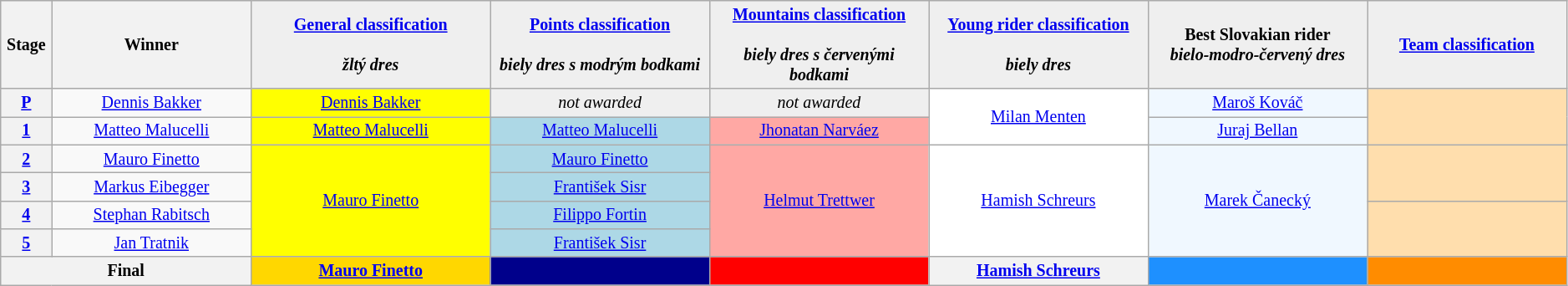<table class="wikitable" style="text-align: center; font-size:smaller;">
<tr style="background:#efefef;">
<th style="width:1%;">Stage</th>
<th style="width:10%;">Winner</th>
<th style="background:#efefef; width:12%;"><a href='#'>General classification</a><br><br><em>žltý dres</em></th>
<th style="background:#efefef; width:11%;"><a href='#'>Points classification</a><br><br><em>biely dres s modrým bodkami</em></th>
<th style="background:#efefef; width:11%;"><a href='#'>Mountains classification</a><br><br><em>biely dres s červenými bodkami</em></th>
<th style="background:#efefef; width:11%;"><a href='#'>Young rider classification</a><br><br><em>biely dres</em></th>
<th style="background:#efefef; width:11%;">Best Slovakian rider<br><em>bielo-modro-červený dres</em></th>
<th style="background:#efefef; width:10%;"><a href='#'>Team classification</a></th>
</tr>
<tr>
<th><a href='#'>P</a></th>
<td><a href='#'>Dennis Bakker</a></td>
<td style="background:yellow;"><a href='#'>Dennis Bakker</a></td>
<td style="background:#EFEFEF;"><em>not awarded</em></td>
<td style="background:#EFEFEF;"><em>not awarded</em></td>
<td style="background:white;" rowspan=2><a href='#'>Milan Menten</a></td>
<td style="background:aliceblue;"><a href='#'>Maroš Kováč</a></td>
<td style="background:navajowhite;" rowspan=2></td>
</tr>
<tr>
<th><a href='#'>1</a></th>
<td><a href='#'>Matteo Malucelli</a></td>
<td style="background:yellow;"><a href='#'>Matteo Malucelli</a></td>
<td style="background:lightblue;"><a href='#'>Matteo Malucelli</a></td>
<td style="background:#FFA8A4;"><a href='#'>Jhonatan Narváez</a></td>
<td style="background:aliceblue;"><a href='#'>Juraj Bellan</a></td>
</tr>
<tr>
<th><a href='#'>2</a></th>
<td><a href='#'>Mauro Finetto</a></td>
<td style="background:yellow;" rowspan=4><a href='#'>Mauro Finetto</a></td>
<td style="background:lightblue;"><a href='#'>Mauro Finetto</a></td>
<td style="background:#FFA8A4;" rowspan=4><a href='#'>Helmut Trettwer</a></td>
<td style="background:white;" rowspan=4><a href='#'>Hamish Schreurs</a></td>
<td style="background:aliceblue;" rowspan=4><a href='#'>Marek Čanecký</a></td>
<td style="background:navajowhite;" rowspan=2></td>
</tr>
<tr>
<th><a href='#'>3</a></th>
<td><a href='#'>Markus Eibegger</a></td>
<td style="background:lightblue;"><a href='#'>František Sisr</a></td>
</tr>
<tr>
<th><a href='#'>4</a></th>
<td><a href='#'>Stephan Rabitsch</a></td>
<td style="background:lightblue"><a href='#'>Filippo Fortin</a></td>
<td style="background:navajowhite;" rowspan=2></td>
</tr>
<tr>
<th><a href='#'>5</a></th>
<td><a href='#'>Jan Tratnik</a></td>
<td style="background:lightblue;"><a href='#'>František Sisr</a></td>
</tr>
<tr>
<th colspan=2>Final</th>
<th style="background:gold;"><a href='#'>Mauro Finetto</a></th>
<th style="background:darkblue;"></th>
<th style="background:red;"></th>
<th style="background:offwhite;"><a href='#'>Hamish Schreurs</a></th>
<th style="background:dodgerblue;"></th>
<th style="background:#FF8C00;"></th>
</tr>
</table>
